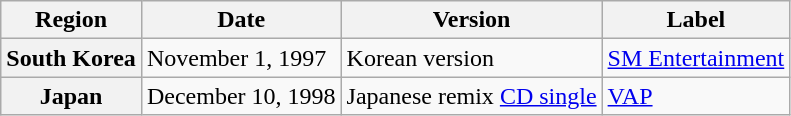<table class="wikitable plainrowheaders">
<tr>
<th scope="col">Region</th>
<th scope="col">Date</th>
<th scope="col">Version</th>
<th scope="col">Label</th>
</tr>
<tr>
<th scope="row">South Korea</th>
<td>November 1, 1997</td>
<td>Korean version</td>
<td><a href='#'>SM Entertainment</a></td>
</tr>
<tr>
<th scope="row">Japan</th>
<td>December 10, 1998</td>
<td>Japanese remix <a href='#'>CD single</a></td>
<td><a href='#'>VAP</a></td>
</tr>
</table>
